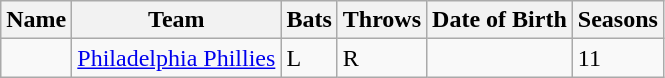<table class="wikitable sortable collapsible collapsed">
<tr>
<th>Name</th>
<th>Team</th>
<th>Bats</th>
<th>Throws</th>
<th>Date of Birth</th>
<th>Seasons</th>
</tr>
<tr>
<td></td>
<td><a href='#'>Philadelphia Phillies</a></td>
<td>L</td>
<td>R</td>
<td></td>
<td>11</td>
</tr>
</table>
